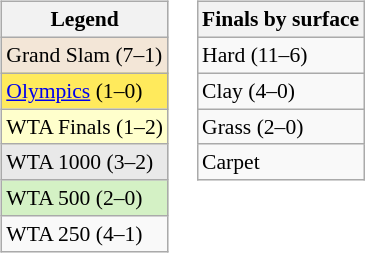<table>
<tr style="vertical-align:top">
<td><br><table class=wikitable style=font-size:90%>
<tr>
<th>Legend</th>
</tr>
<tr style=background:#f3e6d7>
<td>Grand Slam (7–1)</td>
</tr>
<tr style=background:#ffea5c>
<td><a href='#'>Olympics</a> (1–0)</td>
</tr>
<tr style=background:#ffc>
<td>WTA Finals (1–2)</td>
</tr>
<tr style=background:#e9e9e9>
<td>WTA 1000 (3–2)</td>
</tr>
<tr style=background:#d4f1c5>
<td>WTA 500 (2–0)</td>
</tr>
<tr>
<td>WTA 250 (4–1)</td>
</tr>
</table>
</td>
<td><br><table class=wikitable style=font-size:90%>
<tr>
<th>Finals by surface</th>
</tr>
<tr>
<td>Hard (11–6)</td>
</tr>
<tr>
<td>Clay (4–0)</td>
</tr>
<tr>
<td>Grass (2–0)</td>
</tr>
<tr>
<td>Carpet</td>
</tr>
</table>
</td>
</tr>
</table>
